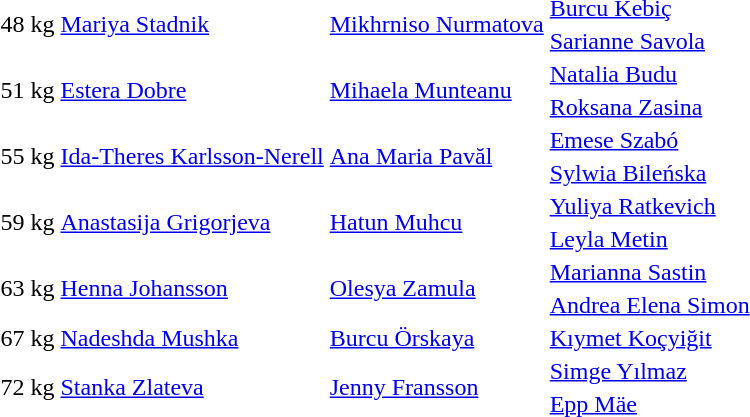<table>
<tr>
<td rowspan=2>48 kg</td>
<td rowspan=2> <a href='#'>Mariya Stadnik</a></td>
<td rowspan=2> <a href='#'>Mikhrniso Nurmatova</a></td>
<td> <a href='#'>Burcu Kebiç</a></td>
</tr>
<tr>
<td> <a href='#'>Sarianne Savola</a></td>
</tr>
<tr>
<td rowspan=2>51 kg</td>
<td rowspan=2> <a href='#'>Estera Dobre</a></td>
<td rowspan=2> <a href='#'>Mihaela Munteanu</a></td>
<td> <a href='#'>Natalia Budu</a></td>
</tr>
<tr>
<td> <a href='#'>Roksana Zasina</a></td>
</tr>
<tr>
<td rowspan=2>55 kg</td>
<td rowspan=2> <a href='#'>Ida-Theres Karlsson-Nerell</a></td>
<td rowspan=2> <a href='#'>Ana Maria Pavăl</a></td>
<td> <a href='#'>Emese Szabó</a></td>
</tr>
<tr>
<td> <a href='#'>Sylwia Bileńska</a></td>
</tr>
<tr>
<td rowspan=2>59 kg</td>
<td rowspan=2> <a href='#'>Anastasija Grigorjeva</a></td>
<td rowspan=2> <a href='#'>Hatun Muhcu</a></td>
<td> <a href='#'>Yuliya Ratkevich</a></td>
</tr>
<tr>
<td> <a href='#'>Leyla Metin</a></td>
</tr>
<tr>
<td rowspan=2>63 kg</td>
<td rowspan=2> <a href='#'>Henna Johansson</a></td>
<td rowspan=2> <a href='#'>Olesya Zamula</a></td>
<td> <a href='#'>Marianna Sastin</a></td>
</tr>
<tr>
<td> <a href='#'>Andrea Elena Simon</a></td>
</tr>
<tr>
<td>67 kg</td>
<td> <a href='#'>Nadeshda Mushka</a></td>
<td> <a href='#'>Burcu Örskaya</a></td>
<td> <a href='#'>Kıymet Koçyiğit</a></td>
</tr>
<tr>
<td rowspan=2>72 kg</td>
<td rowspan=2> <a href='#'>Stanka Zlateva</a></td>
<td rowspan=2> <a href='#'>Jenny Fransson</a></td>
<td> <a href='#'>Simge Yılmaz</a></td>
</tr>
<tr>
<td> <a href='#'>Epp Mäe</a></td>
</tr>
</table>
